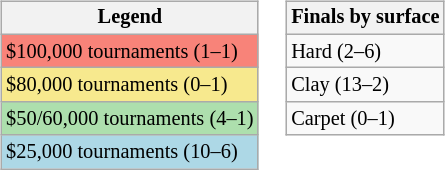<table>
<tr valign=top>
<td><br><table class=wikitable style="font-size:85%">
<tr>
<th>Legend</th>
</tr>
<tr style="background:#f88379;">
<td>$100,000 tournaments (1–1)</td>
</tr>
<tr style="background:#f7e98e;">
<td>$80,000 tournaments (0–1)</td>
</tr>
<tr style="background:#addfad;">
<td>$50/60,000 tournaments (4–1)</td>
</tr>
<tr style="background:lightblue;">
<td>$25,000 tournaments (10–6)</td>
</tr>
</table>
</td>
<td><br><table class=wikitable style="font-size:85%">
<tr>
<th>Finals by surface</th>
</tr>
<tr>
<td>Hard (2–6)</td>
</tr>
<tr>
<td>Clay (13–2)</td>
</tr>
<tr>
<td>Carpet (0–1)</td>
</tr>
</table>
</td>
</tr>
</table>
